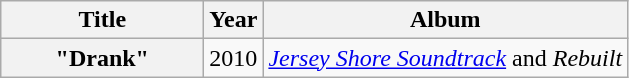<table class="wikitable plainrowheaders" style="text-align:center;">
<tr>
<th scope="col" style="width:8em;">Title</th>
<th scope="col">Year</th>
<th scope="col">Album</th>
</tr>
<tr>
<th scope="row">"Drank"<br></th>
<td>2010</td>
<td><a href='#'><em>Jersey Shore Soundtrack</em></a> and <em>Rebuilt</em></td>
</tr>
</table>
